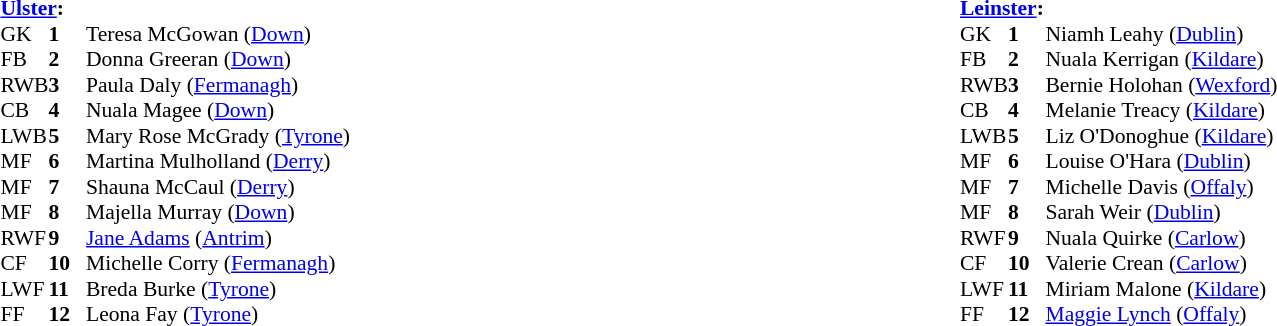<table width="100%">
<tr>
<td valign="top"></td>
<td valign="top" width="50%"><br><table style="font-size: 90%" cellspacing="0" cellpadding="0" align=center>
<tr>
<td colspan="4"><strong><a href='#'>Ulster</a>:</strong></td>
</tr>
<tr>
<th width="25"></th>
<th width="25"></th>
</tr>
<tr>
<td>GK</td>
<td><strong>1</strong></td>
<td>Teresa McGowan (<a href='#'>Down</a>)</td>
</tr>
<tr>
<td>FB</td>
<td><strong>2</strong></td>
<td>Donna Greeran (<a href='#'>Down</a>)</td>
</tr>
<tr>
<td>RWB</td>
<td><strong>3</strong></td>
<td>Paula Daly (<a href='#'>Fermanagh</a>)</td>
</tr>
<tr>
<td>CB</td>
<td><strong>4</strong></td>
<td>Nuala Magee (<a href='#'>Down</a>)</td>
</tr>
<tr>
<td>LWB</td>
<td><strong>5</strong></td>
<td>Mary Rose McGrady (<a href='#'>Tyrone</a>)</td>
</tr>
<tr>
<td>MF</td>
<td><strong>6</strong></td>
<td>Martina Mulholland (<a href='#'>Derry</a>)</td>
</tr>
<tr>
<td>MF</td>
<td><strong>7</strong></td>
<td>Shauna McCaul (<a href='#'>Derry</a>)</td>
</tr>
<tr>
<td>MF</td>
<td><strong>8</strong></td>
<td>Majella Murray (<a href='#'>Down</a>)</td>
</tr>
<tr>
<td>RWF</td>
<td><strong>9</strong></td>
<td><a href='#'>Jane Adams</a> (<a href='#'>Antrim</a>)</td>
</tr>
<tr>
<td>CF</td>
<td><strong>10</strong></td>
<td>Michelle Corry (<a href='#'>Fermanagh</a>)</td>
</tr>
<tr>
<td>LWF</td>
<td><strong>11</strong></td>
<td>Breda Burke (<a href='#'>Tyrone</a>)</td>
</tr>
<tr>
<td>FF</td>
<td><strong>12</strong></td>
<td>Leona Fay (<a href='#'>Tyrone</a>)</td>
</tr>
<tr>
</tr>
</table>
</td>
<td valign="top" width="50%"><br><table style="font-size: 90%" cellspacing="0" cellpadding="0" align=center>
<tr>
<td colspan="4"><strong><a href='#'>Leinster</a>:</strong></td>
</tr>
<tr>
<th width="25"></th>
<th width="25"></th>
</tr>
<tr>
<td>GK</td>
<td><strong>1</strong></td>
<td>Niamh Leahy (<a href='#'>Dublin</a>)</td>
</tr>
<tr>
<td>FB</td>
<td><strong>2</strong></td>
<td>Nuala Kerrigan (<a href='#'>Kildare</a>)</td>
</tr>
<tr>
<td>RWB</td>
<td><strong>3</strong></td>
<td>Bernie Holohan (<a href='#'>Wexford</a>)</td>
</tr>
<tr>
<td>CB</td>
<td><strong>4</strong></td>
<td>Melanie Treacy (<a href='#'>Kildare</a>)</td>
</tr>
<tr>
<td>LWB</td>
<td><strong>5</strong></td>
<td>Liz O'Donoghue (<a href='#'>Kildare</a>)</td>
</tr>
<tr>
<td>MF</td>
<td><strong>6</strong></td>
<td>Louise O'Hara (<a href='#'>Dublin</a>)</td>
</tr>
<tr>
<td>MF</td>
<td><strong>7</strong></td>
<td>Michelle Davis (<a href='#'>Offaly</a>)</td>
</tr>
<tr>
<td>MF</td>
<td><strong>8</strong></td>
<td>Sarah Weir (<a href='#'>Dublin</a>)</td>
</tr>
<tr>
<td>RWF</td>
<td><strong>9</strong></td>
<td>Nuala Quirke (<a href='#'>Carlow</a>)</td>
</tr>
<tr>
<td>CF</td>
<td><strong>10</strong></td>
<td>Valerie Crean (<a href='#'>Carlow</a>)</td>
</tr>
<tr>
<td>LWF</td>
<td><strong>11</strong></td>
<td>Miriam Malone (<a href='#'>Kildare</a>)</td>
</tr>
<tr>
<td>FF</td>
<td><strong>12</strong></td>
<td><a href='#'>Maggie Lynch</a> (<a href='#'>Offaly</a>)</td>
</tr>
<tr>
</tr>
</table>
</td>
</tr>
</table>
